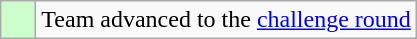<table class="wikitable">
<tr>
<td style="background: #ccffcc;">    </td>
<td>Team advanced to the <a href='#'>challenge round</a></td>
</tr>
</table>
